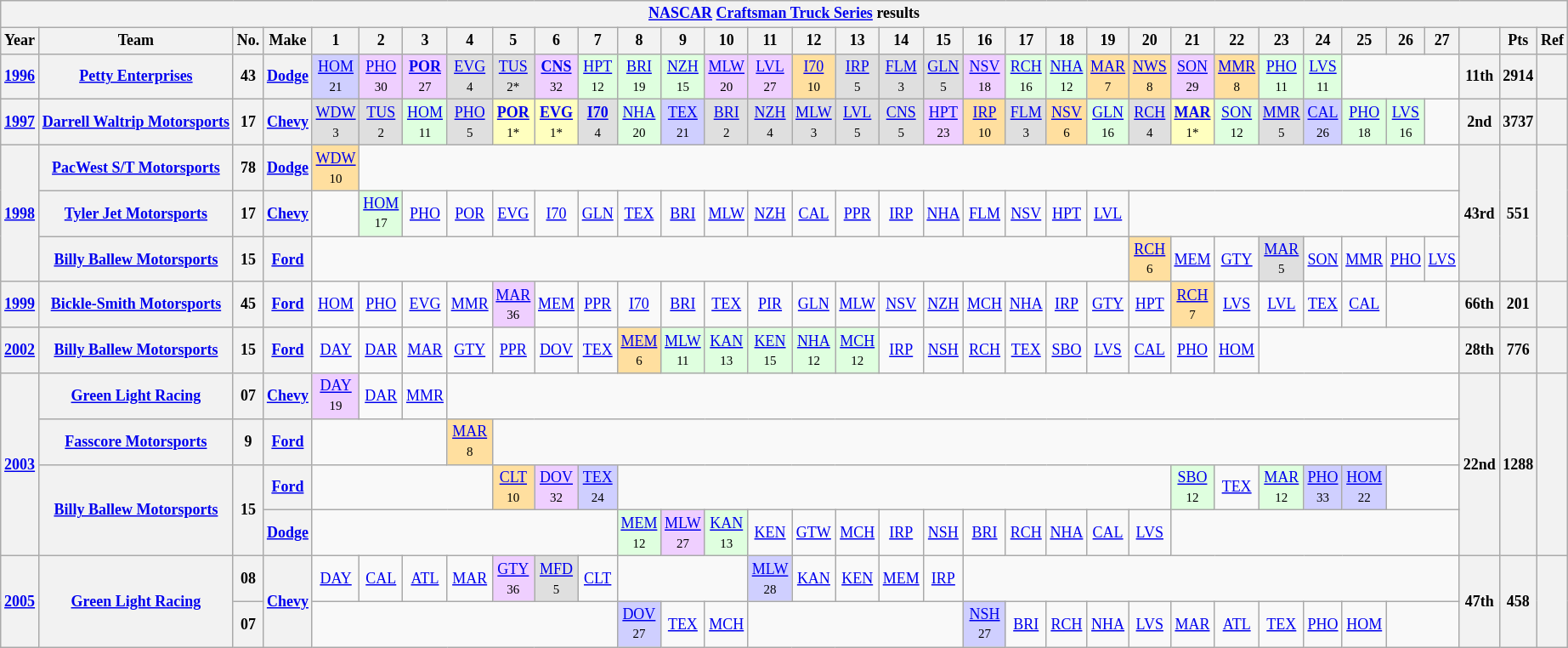<table class="wikitable" style="text-align:center; font-size:75%">
<tr>
<th colspan=34><a href='#'>NASCAR</a> <a href='#'>Craftsman Truck Series</a> results</th>
</tr>
<tr>
<th>Year</th>
<th>Team</th>
<th>No.</th>
<th>Make</th>
<th>1</th>
<th>2</th>
<th>3</th>
<th>4</th>
<th>5</th>
<th>6</th>
<th>7</th>
<th>8</th>
<th>9</th>
<th>10</th>
<th>11</th>
<th>12</th>
<th>13</th>
<th>14</th>
<th>15</th>
<th>16</th>
<th>17</th>
<th>18</th>
<th>19</th>
<th>20</th>
<th>21</th>
<th>22</th>
<th>23</th>
<th>24</th>
<th>25</th>
<th>26</th>
<th>27</th>
<th></th>
<th>Pts</th>
<th>Ref</th>
</tr>
<tr>
<th><a href='#'>1996</a></th>
<th><a href='#'>Petty Enterprises</a></th>
<th>43</th>
<th><a href='#'>Dodge</a></th>
<td style="background:#CFCFFF;"><a href='#'>HOM</a><br><small>21</small></td>
<td style="background:#EFCFFF;"><a href='#'>PHO</a><br><small>30</small></td>
<td style="background:#EFCFFF;"><strong><a href='#'>POR</a></strong><br><small>27</small></td>
<td style="background:#DFDFDF;"><a href='#'>EVG</a><br><small>4</small></td>
<td style="background:#DFDFDF;"><a href='#'>TUS</a><br><small>2*</small></td>
<td style="background:#EFCFFF;"><strong><a href='#'>CNS</a></strong><br><small>32</small></td>
<td style="background:#DFFFDF;"><a href='#'>HPT</a><br><small>12</small></td>
<td style="background:#DFFFDF;"><a href='#'>BRI</a><br><small>19</small></td>
<td style="background:#DFFFDF;"><a href='#'>NZH</a><br><small>15</small></td>
<td style="background:#EFCFFF;"><a href='#'>MLW</a><br><small>20</small></td>
<td style="background:#EFCFFF;"><a href='#'>LVL</a><br><small>27</small></td>
<td style="background:#FFDF9F;"><a href='#'>I70</a><br><small>10</small></td>
<td style="background:#DFDFDF;"><a href='#'>IRP</a><br><small>5</small></td>
<td style="background:#DFDFDF;"><a href='#'>FLM</a><br><small>3</small></td>
<td style="background:#DFDFDF;"><a href='#'>GLN</a><br><small>5</small></td>
<td style="background:#EFCFFF;"><a href='#'>NSV</a><br><small>18</small></td>
<td style="background:#DFFFDF;"><a href='#'>RCH</a><br><small>16</small></td>
<td style="background:#DFFFDF;"><a href='#'>NHA</a><br><small>12</small></td>
<td style="background:#FFDF9F;"><a href='#'>MAR</a><br><small>7</small></td>
<td style="background:#FFDF9F;"><a href='#'>NWS</a><br><small>8</small></td>
<td style="background:#EFCFFF;"><a href='#'>SON</a><br><small>29</small></td>
<td style="background:#FFDF9F;"><a href='#'>MMR</a><br><small>8</small></td>
<td style="background:#DFFFDF;"><a href='#'>PHO</a><br><small>11</small></td>
<td style="background:#DFFFDF;"><a href='#'>LVS</a><br><small>11</small></td>
<td colspan=3></td>
<th>11th</th>
<th>2914</th>
<th></th>
</tr>
<tr>
<th><a href='#'>1997</a></th>
<th><a href='#'>Darrell Waltrip Motorsports</a></th>
<th>17</th>
<th><a href='#'>Chevy</a></th>
<td style="background:#DFDFDF;"><a href='#'>WDW</a><br><small>3</small></td>
<td style="background:#DFDFDF;"><a href='#'>TUS</a><br><small>2</small></td>
<td style="background:#DFFFDF;"><a href='#'>HOM</a><br><small>11</small></td>
<td style="background:#DFDFDF;"><a href='#'>PHO</a><br><small>5</small></td>
<td style="background:#FFFFBF;"><strong><a href='#'>POR</a></strong><br><small>1*</small></td>
<td style="background:#FFFFBF;"><strong><a href='#'>EVG</a></strong><br><small>1*</small></td>
<td style="background:#DFDFDF;"><strong><a href='#'>I70</a></strong><br><small>4</small></td>
<td style="background:#DFFFDF;"><a href='#'>NHA</a><br><small>20</small></td>
<td style="background:#CFCFFF;"><a href='#'>TEX</a><br><small>21</small></td>
<td style="background:#DFDFDF;"><a href='#'>BRI</a><br><small>2</small></td>
<td style="background:#DFDFDF;"><a href='#'>NZH</a><br><small>4</small></td>
<td style="background:#DFDFDF;"><a href='#'>MLW</a><br><small>3</small></td>
<td style="background:#DFDFDF;"><a href='#'>LVL</a><br><small>5</small></td>
<td style="background:#DFDFDF;"><a href='#'>CNS</a><br><small>5</small></td>
<td style="background:#EFCFFF;"><a href='#'>HPT</a><br><small>23</small></td>
<td style="background:#FFDF9F;"><a href='#'>IRP</a><br><small>10</small></td>
<td style="background:#DFDFDF;"><a href='#'>FLM</a><br><small>3</small></td>
<td style="background:#FFDF9F;"><a href='#'>NSV</a><br><small>6</small></td>
<td style="background:#DFFFDF;"><a href='#'>GLN</a><br><small>16</small></td>
<td style="background:#DFDFDF;"><a href='#'>RCH</a><br><small>4</small></td>
<td style="background:#FFFFBF;"><strong><a href='#'>MAR</a></strong><br><small>1*</small></td>
<td style="background:#DFFFDF;"><a href='#'>SON</a><br><small>12</small></td>
<td style="background:#DFDFDF;"><a href='#'>MMR</a><br><small>5</small></td>
<td style="background:#CFCFFF;"><a href='#'>CAL</a><br><small>26</small></td>
<td style="background:#DFFFDF;"><a href='#'>PHO</a><br><small>18</small></td>
<td style="background:#DFFFDF;"><a href='#'>LVS</a><br><small>16</small></td>
<td></td>
<th>2nd</th>
<th>3737</th>
<th></th>
</tr>
<tr>
<th rowspan=3><a href='#'>1998</a></th>
<th><a href='#'>PacWest S/T Motorsports</a></th>
<th>78</th>
<th><a href='#'>Dodge</a></th>
<td style="background:#FFDF9F;"><a href='#'>WDW</a><br><small>10</small></td>
<td colspan=26></td>
<th rowspan=3>43rd</th>
<th rowspan=3>551</th>
<th rowspan=3></th>
</tr>
<tr>
<th><a href='#'>Tyler Jet Motorsports</a></th>
<th>17</th>
<th><a href='#'>Chevy</a></th>
<td></td>
<td style="background:#DFFFDF;"><a href='#'>HOM</a><br><small>17</small></td>
<td><a href='#'>PHO</a></td>
<td><a href='#'>POR</a></td>
<td><a href='#'>EVG</a></td>
<td><a href='#'>I70</a></td>
<td><a href='#'>GLN</a></td>
<td><a href='#'>TEX</a></td>
<td><a href='#'>BRI</a></td>
<td><a href='#'>MLW</a></td>
<td><a href='#'>NZH</a></td>
<td><a href='#'>CAL</a></td>
<td><a href='#'>PPR</a></td>
<td><a href='#'>IRP</a></td>
<td><a href='#'>NHA</a></td>
<td><a href='#'>FLM</a></td>
<td><a href='#'>NSV</a></td>
<td><a href='#'>HPT</a></td>
<td><a href='#'>LVL</a></td>
<td colspan=8></td>
</tr>
<tr>
<th><a href='#'>Billy Ballew Motorsports</a></th>
<th>15</th>
<th><a href='#'>Ford</a></th>
<td colspan=19></td>
<td style="background:#FFDF9F;"><a href='#'>RCH</a><br><small>6</small></td>
<td><a href='#'>MEM</a></td>
<td><a href='#'>GTY</a></td>
<td style="background:#DFDFDF;"><a href='#'>MAR</a><br><small>5</small></td>
<td><a href='#'>SON</a></td>
<td><a href='#'>MMR</a></td>
<td><a href='#'>PHO</a></td>
<td><a href='#'>LVS</a></td>
</tr>
<tr>
<th><a href='#'>1999</a></th>
<th><a href='#'>Bickle-Smith Motorsports</a></th>
<th>45</th>
<th><a href='#'>Ford</a></th>
<td><a href='#'>HOM</a></td>
<td><a href='#'>PHO</a></td>
<td><a href='#'>EVG</a></td>
<td><a href='#'>MMR</a></td>
<td style="background:#EFCFFF;"><a href='#'>MAR</a><br><small>36</small></td>
<td><a href='#'>MEM</a></td>
<td><a href='#'>PPR</a></td>
<td><a href='#'>I70</a></td>
<td><a href='#'>BRI</a></td>
<td><a href='#'>TEX</a></td>
<td><a href='#'>PIR</a></td>
<td><a href='#'>GLN</a></td>
<td><a href='#'>MLW</a></td>
<td><a href='#'>NSV</a></td>
<td><a href='#'>NZH</a></td>
<td><a href='#'>MCH</a></td>
<td><a href='#'>NHA</a></td>
<td><a href='#'>IRP</a></td>
<td><a href='#'>GTY</a></td>
<td><a href='#'>HPT</a></td>
<td style="background:#FFDF9F;"><a href='#'>RCH</a><br><small>7</small></td>
<td><a href='#'>LVS</a></td>
<td><a href='#'>LVL</a></td>
<td><a href='#'>TEX</a></td>
<td><a href='#'>CAL</a></td>
<td colspan=2></td>
<th>66th</th>
<th>201</th>
<th></th>
</tr>
<tr>
<th><a href='#'>2002</a></th>
<th><a href='#'>Billy Ballew Motorsports</a></th>
<th>15</th>
<th><a href='#'>Ford</a></th>
<td><a href='#'>DAY</a></td>
<td><a href='#'>DAR</a></td>
<td><a href='#'>MAR</a></td>
<td><a href='#'>GTY</a></td>
<td><a href='#'>PPR</a></td>
<td><a href='#'>DOV</a></td>
<td><a href='#'>TEX</a></td>
<td style="background:#FFDF9F;"><a href='#'>MEM</a><br><small>6</small></td>
<td style="background:#DFFFDF;"><a href='#'>MLW</a><br><small>11</small></td>
<td style="background:#DFFFDF;"><a href='#'>KAN</a><br><small>13</small></td>
<td style="background:#DFFFDF;"><a href='#'>KEN</a><br><small>15</small></td>
<td style="background:#DFFFDF;"><a href='#'>NHA</a><br><small>12</small></td>
<td style="background:#DFFFDF;"><a href='#'>MCH</a><br><small>12</small></td>
<td><a href='#'>IRP</a></td>
<td><a href='#'>NSH</a></td>
<td><a href='#'>RCH</a></td>
<td><a href='#'>TEX</a></td>
<td><a href='#'>SBO</a></td>
<td><a href='#'>LVS</a></td>
<td><a href='#'>CAL</a></td>
<td><a href='#'>PHO</a></td>
<td><a href='#'>HOM</a></td>
<td colspan=5></td>
<th>28th</th>
<th>776</th>
<th></th>
</tr>
<tr>
<th rowspan=4><a href='#'>2003</a></th>
<th><a href='#'>Green Light Racing</a></th>
<th>07</th>
<th><a href='#'>Chevy</a></th>
<td style="background:#EFCFFF;"><a href='#'>DAY</a><br><small>19</small></td>
<td><a href='#'>DAR</a></td>
<td><a href='#'>MMR</a></td>
<td colspan=24></td>
<th rowspan=4>22nd</th>
<th rowspan=4>1288</th>
<th rowspan=4></th>
</tr>
<tr>
<th><a href='#'>Fasscore Motorsports</a></th>
<th>9</th>
<th><a href='#'>Ford</a></th>
<td colspan=3></td>
<td style="background:#FFDF9F;"><a href='#'>MAR</a><br><small>8</small></td>
<td colspan=23></td>
</tr>
<tr>
<th rowspan=2><a href='#'>Billy Ballew Motorsports</a></th>
<th rowspan=2>15</th>
<th><a href='#'>Ford</a></th>
<td colspan=4></td>
<td style="background:#FFDF9F;"><a href='#'>CLT</a><br><small>10</small></td>
<td style="background:#EFCFFF;"><a href='#'>DOV</a><br><small>32</small></td>
<td style="background:#CFCFFF;"><a href='#'>TEX</a><br><small>24</small></td>
<td colspan=13></td>
<td style="background:#DFFFDF;"><a href='#'>SBO</a><br><small>12</small></td>
<td><a href='#'>TEX</a></td>
<td style="background:#DFFFDF;"><a href='#'>MAR</a><br><small>12</small></td>
<td style="background:#CFCFFF;"><a href='#'>PHO</a><br><small>33</small></td>
<td style="background:#CFCFFF;"><a href='#'>HOM</a><br><small>22</small></td>
<td colspan=2></td>
</tr>
<tr>
<th><a href='#'>Dodge</a></th>
<td colspan=7></td>
<td style="background:#DFFFDF;"><a href='#'>MEM</a><br><small>12</small></td>
<td style="background:#EFCFFF;"><a href='#'>MLW</a><br><small>27</small></td>
<td style="background:#DFFFDF;"><a href='#'>KAN</a><br><small>13</small></td>
<td><a href='#'>KEN</a></td>
<td><a href='#'>GTW</a></td>
<td><a href='#'>MCH</a></td>
<td><a href='#'>IRP</a></td>
<td><a href='#'>NSH</a></td>
<td><a href='#'>BRI</a></td>
<td><a href='#'>RCH</a></td>
<td><a href='#'>NHA</a></td>
<td><a href='#'>CAL</a></td>
<td><a href='#'>LVS</a></td>
<td colspan=7></td>
</tr>
<tr>
<th rowspan=2><a href='#'>2005</a></th>
<th rowspan=2><a href='#'>Green Light Racing</a></th>
<th>08</th>
<th rowspan=2><a href='#'>Chevy</a></th>
<td><a href='#'>DAY</a></td>
<td><a href='#'>CAL</a></td>
<td><a href='#'>ATL</a></td>
<td><a href='#'>MAR</a></td>
<td style="background:#EFCFFF;"><a href='#'>GTY</a><br><small>36</small></td>
<td style="background:#DFDFDF;"><a href='#'>MFD</a><br><small>5</small></td>
<td><a href='#'>CLT</a></td>
<td colspan=3></td>
<td style="background:#CFCFFF;"><a href='#'>MLW</a><br><small>28</small></td>
<td><a href='#'>KAN</a></td>
<td><a href='#'>KEN</a></td>
<td><a href='#'>MEM</a></td>
<td><a href='#'>IRP</a></td>
<td colspan=12></td>
<th rowspan=2>47th</th>
<th rowspan=2>458</th>
<th rowspan=2></th>
</tr>
<tr>
<th>07</th>
<td colspan=7></td>
<td style="background:#CFCFFF;"><a href='#'>DOV</a><br><small>27</small></td>
<td><a href='#'>TEX</a></td>
<td><a href='#'>MCH</a></td>
<td colspan=5></td>
<td style="background:#CFCFFF;"><a href='#'>NSH</a><br><small>27</small></td>
<td><a href='#'>BRI</a></td>
<td><a href='#'>RCH</a></td>
<td><a href='#'>NHA</a></td>
<td><a href='#'>LVS</a></td>
<td><a href='#'>MAR</a></td>
<td><a href='#'>ATL</a></td>
<td><a href='#'>TEX</a></td>
<td><a href='#'>PHO</a></td>
<td><a href='#'>HOM</a></td>
<td colspan=2></td>
</tr>
</table>
